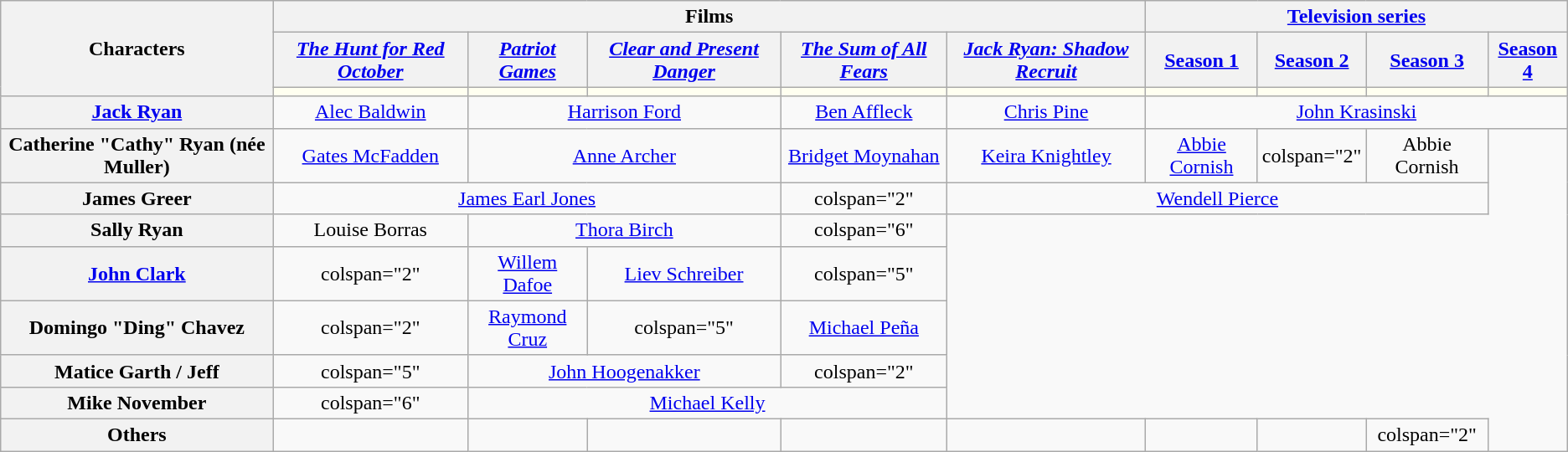<table class="wikitable mw-collapsible" style="text-align:center">
<tr>
<th rowspan="3">Characters</th>
<th colspan="5">Films</th>
<th colspan="4"><a href='#'>Television series</a></th>
</tr>
<tr>
<th><a href='#'><em>The Hunt for Red October</em></a></th>
<th><a href='#'><em>Patriot Games</em></a></th>
<th><a href='#'><em>Clear and Present Danger</em></a></th>
<th><a href='#'><em>The Sum of All Fears</em></a></th>
<th><em><a href='#'>Jack Ryan: Shadow Recruit</a></em></th>
<th><a href='#'>Season 1</a></th>
<th><a href='#'>Season 2</a></th>
<th><a href='#'>Season 3</a></th>
<th><a href='#'>Season 4</a></th>
</tr>
<tr style="background-color:ivory;">
<td></td>
<td></td>
<td></td>
<td></td>
<td></td>
<td></td>
<td></td>
<td></td>
<td></td>
</tr>
<tr>
<th><a href='#'>Jack Ryan</a></th>
<td><a href='#'>Alec Baldwin</a></td>
<td colspan="2"><a href='#'>Harrison Ford</a></td>
<td><a href='#'>Ben Affleck</a></td>
<td><a href='#'>Chris Pine</a></td>
<td colspan="4"><a href='#'>John Krasinski</a></td>
</tr>
<tr>
<th>Catherine "Cathy" Ryan (née Muller)</th>
<td><a href='#'>Gates McFadden</a></td>
<td colspan="2"><a href='#'>Anne Archer</a></td>
<td><a href='#'>Bridget Moynahan</a></td>
<td><a href='#'>Keira Knightley</a></td>
<td><a href='#'>Abbie Cornish</a></td>
<td>colspan="2" </td>
<td>Abbie Cornish</td>
</tr>
<tr>
<th>James Greer</th>
<td colspan="3"><a href='#'>James Earl Jones</a></td>
<td>colspan="2" </td>
<td colspan="4"><a href='#'>Wendell Pierce</a></td>
</tr>
<tr>
<th>Sally Ryan</th>
<td>Louise Borras</td>
<td colspan="2"><a href='#'>Thora Birch</a></td>
<td>colspan="6" </td>
</tr>
<tr>
<th><a href='#'>John Clark</a></th>
<td>colspan="2" </td>
<td><a href='#'>Willem Dafoe</a></td>
<td><a href='#'>Liev Schreiber</a></td>
<td>colspan="5" </td>
</tr>
<tr>
<th>Domingo "Ding" Chavez</th>
<td>colspan="2" </td>
<td><a href='#'>Raymond Cruz</a></td>
<td>colspan="5" </td>
<td><a href='#'>Michael Peña</a></td>
</tr>
<tr>
<th>Matice Garth / Jeff</th>
<td>colspan="5" </td>
<td colspan="2"><a href='#'>John Hoogenakker</a></td>
<td>colspan="2" </td>
</tr>
<tr>
<th>Mike November</th>
<td>colspan="6" </td>
<td colspan="3"><a href='#'>Michael Kelly</a></td>
</tr>
<tr>
<th>Others</th>
<td></td>
<td></td>
<td></td>
<td></td>
<td></td>
<td></td>
<td></td>
<td>colspan="2" </td>
</tr>
</table>
